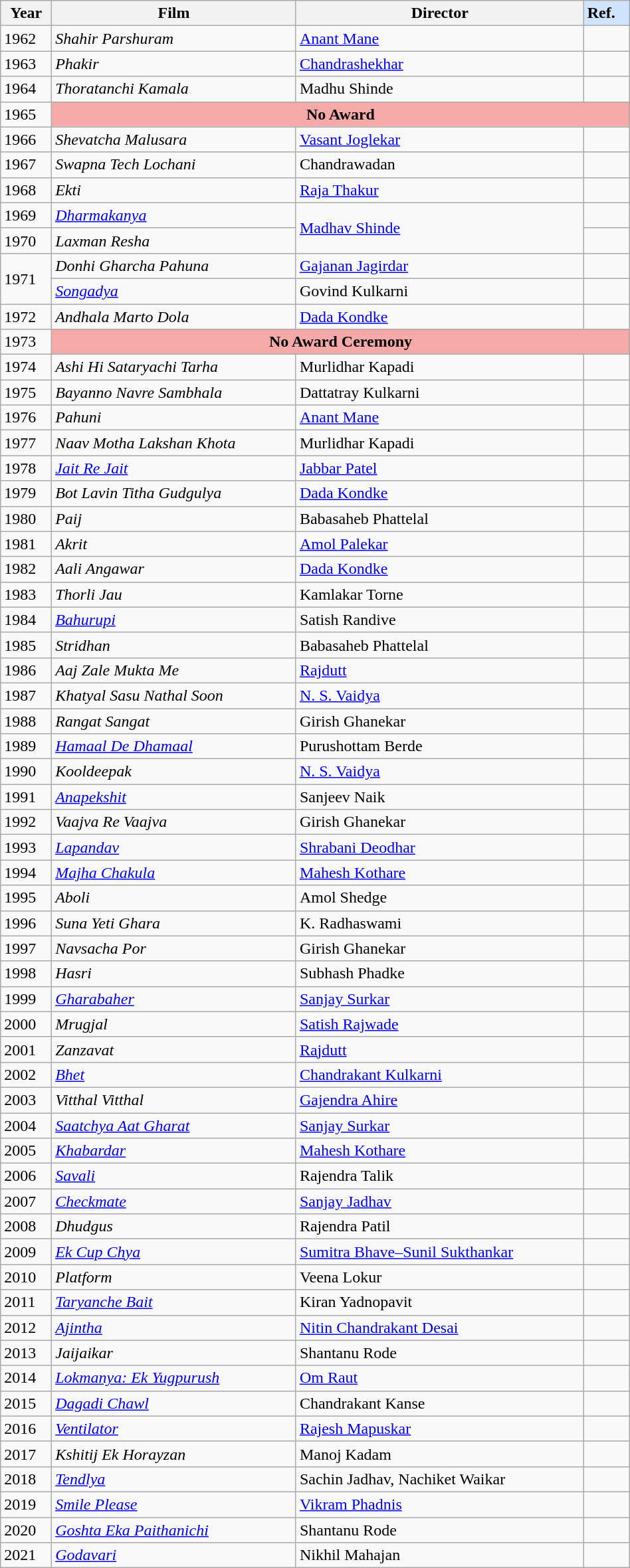<table class="wikitable sortable" style="width:50%;">
<tr style="background:#d1e4fd;">
<th>Year</th>
<th>Film</th>
<th>Director</th>
<td><strong>Ref.</strong></td>
</tr>
<tr>
<td>1962</td>
<td><em>Shahir Parshuram</em></td>
<td><a href='#'>Anant Mane</a></td>
<td></td>
</tr>
<tr>
<td>1963</td>
<td><em>Phakir</em></td>
<td><a href='#'>Chandrashekhar</a></td>
<td></td>
</tr>
<tr>
<td>1964</td>
<td><em>Thoratanchi Kamala</em></td>
<td>Madhu Shinde</td>
<td></td>
</tr>
<tr>
<td>1965</td>
<td colspan="3" bgcolor="#F5A9A9" align="center"><strong>No Award</strong></td>
</tr>
<tr>
<td>1966</td>
<td><em>Shevatcha Malusara</em></td>
<td><a href='#'>Vasant Joglekar</a></td>
<td></td>
</tr>
<tr>
<td>1967</td>
<td><em>Swapna Tech Lochani</em></td>
<td>Chandrawadan</td>
<td></td>
</tr>
<tr>
<td>1968</td>
<td><em>Ekti</em></td>
<td><a href='#'>Raja Thakur</a></td>
<td></td>
</tr>
<tr>
<td>1969</td>
<td><em><a href='#'>Dharmakanya</a></em></td>
<td rowspan="2"><a href='#'>Madhav Shinde</a></td>
<td></td>
</tr>
<tr>
<td>1970</td>
<td><em>Laxman Resha</em></td>
<td></td>
</tr>
<tr>
<td rowspan="2">1971</td>
<td><em>Donhi Gharcha Pahuna</em></td>
<td><a href='#'>Gajanan Jagirdar</a></td>
<td></td>
</tr>
<tr>
<td><em><a href='#'>Songadya</a></em></td>
<td>Govind Kulkarni</td>
<td></td>
</tr>
<tr>
<td>1972</td>
<td><em>Andhala Marto Dola</em></td>
<td><a href='#'>Dada Kondke</a></td>
<td></td>
</tr>
<tr>
<td>1973</td>
<td colspan="3" bgcolor="#F5A9A9" align="center"><strong>No Award Ceremony</strong></td>
</tr>
<tr>
<td>1974</td>
<td><em>Ashi Hi Sataryachi Tarha</em></td>
<td>Murlidhar Kapadi</td>
<td></td>
</tr>
<tr>
<td>1975</td>
<td><em>Bayanno Navre Sambhala</em></td>
<td>Dattatray Kulkarni</td>
<td></td>
</tr>
<tr>
<td>1976</td>
<td><em>Pahuni</em></td>
<td><a href='#'>Anant Mane</a></td>
<td></td>
</tr>
<tr>
<td>1977</td>
<td><em>Naav Motha Lakshan Khota</em></td>
<td>Murlidhar Kapadi</td>
<td></td>
</tr>
<tr>
<td>1978</td>
<td><em><a href='#'>Jait Re Jait</a></em></td>
<td><a href='#'>Jabbar Patel</a></td>
<td></td>
</tr>
<tr>
<td>1979</td>
<td><em>Bot Lavin Titha Gudgulya</em></td>
<td><a href='#'>Dada Kondke</a></td>
<td></td>
</tr>
<tr>
<td>1980</td>
<td><em>Paij</em></td>
<td>Babasaheb Phattelal</td>
<td></td>
</tr>
<tr>
<td>1981</td>
<td><em>Akrit</em></td>
<td><a href='#'>Amol Palekar</a></td>
<td></td>
</tr>
<tr>
<td>1982</td>
<td><em>Aali Angawar</em></td>
<td><a href='#'>Dada Kondke</a></td>
<td></td>
</tr>
<tr>
<td>1983</td>
<td><em>Thorli Jau</em></td>
<td>Kamlakar Torne</td>
<td></td>
</tr>
<tr>
<td>1984</td>
<td><em><a href='#'>Bahurupi</a></em></td>
<td>Satish Randive</td>
<td></td>
</tr>
<tr>
<td>1985</td>
<td><em>Stridhan</em></td>
<td>Babasaheb Phattelal</td>
<td></td>
</tr>
<tr>
<td>1986</td>
<td><em>Aaj Zale Mukta Me</em></td>
<td><a href='#'>Rajdutt</a></td>
<td></td>
</tr>
<tr>
<td>1987</td>
<td><em>Khatyal Sasu Nathal Soon</em></td>
<td><a href='#'>N. S. Vaidya</a></td>
<td></td>
</tr>
<tr>
<td>1988</td>
<td><em>Rangat Sangat</em></td>
<td>Girish Ghanekar</td>
<td></td>
</tr>
<tr>
<td>1989</td>
<td><em><a href='#'>Hamaal De Dhamaal</a></em></td>
<td>Purushottam Berde</td>
<td></td>
</tr>
<tr>
<td>1990</td>
<td><em>Kooldeepak</em></td>
<td><a href='#'>N. S. Vaidya</a></td>
<td></td>
</tr>
<tr>
<td>1991</td>
<td><em><a href='#'>Anapekshit</a></em></td>
<td>Sanjeev Naik</td>
<td></td>
</tr>
<tr>
<td>1992</td>
<td><em>Vaajva Re Vaajva</em></td>
<td>Girish Ghanekar</td>
<td></td>
</tr>
<tr>
<td>1993</td>
<td><em><a href='#'>Lapandav</a></em></td>
<td><a href='#'>Shrabani Deodhar</a></td>
<td></td>
</tr>
<tr>
<td>1994</td>
<td><em><a href='#'>Majha Chakula</a></em></td>
<td><a href='#'>Mahesh Kothare</a></td>
<td></td>
</tr>
<tr>
<td>1995</td>
<td><em>Aboli</em></td>
<td>Amol Shedge</td>
<td></td>
</tr>
<tr>
<td>1996</td>
<td><em>Suna Yeti Ghara</em></td>
<td>K. Radhaswami</td>
<td></td>
</tr>
<tr>
<td>1997</td>
<td><em>Navsacha Por</em></td>
<td>Girish Ghanekar</td>
<td></td>
</tr>
<tr>
<td>1998</td>
<td><em>Hasri</em></td>
<td>Subhash Phadke</td>
<td></td>
</tr>
<tr>
<td>1999</td>
<td><em><a href='#'>Gharabaher</a></em></td>
<td><a href='#'>Sanjay Surkar</a></td>
<td></td>
</tr>
<tr>
<td>2000</td>
<td><em>Mrugjal</em></td>
<td><a href='#'>Satish Rajwade</a></td>
<td></td>
</tr>
<tr>
<td>2001</td>
<td><em>Zanzavat</em></td>
<td><a href='#'>Rajdutt</a></td>
<td></td>
</tr>
<tr>
<td>2002</td>
<td><em><a href='#'>Bhet</a></em></td>
<td><a href='#'>Chandrakant Kulkarni</a></td>
<td></td>
</tr>
<tr>
<td>2003</td>
<td><em>Vitthal Vitthal</em></td>
<td><a href='#'>Gajendra Ahire</a></td>
<td></td>
</tr>
<tr>
<td>2004</td>
<td><em><a href='#'>Saatchya Aat Gharat</a></em></td>
<td><a href='#'>Sanjay Surkar</a></td>
<td></td>
</tr>
<tr>
<td>2005</td>
<td><em><a href='#'>Khabardar</a></em></td>
<td><a href='#'>Mahesh Kothare</a></td>
<td></td>
</tr>
<tr>
<td>2006</td>
<td><em><a href='#'>Savali</a></em></td>
<td>Rajendra Talik</td>
<td></td>
</tr>
<tr>
<td>2007</td>
<td><em><a href='#'>Checkmate</a></em></td>
<td><a href='#'>Sanjay Jadhav</a></td>
<td></td>
</tr>
<tr>
<td>2008</td>
<td><em>Dhudgus</em></td>
<td>Rajendra Patil</td>
<td></td>
</tr>
<tr>
<td>2009</td>
<td><em><a href='#'>Ek Cup Chya</a></em></td>
<td><a href='#'>Sumitra Bhave–Sunil Sukthankar</a></td>
<td></td>
</tr>
<tr>
<td>2010</td>
<td><em>Platform</em></td>
<td>Veena Lokur</td>
<td></td>
</tr>
<tr>
<td>2011</td>
<td><em><a href='#'>Taryanche Bait</a></em></td>
<td>Kiran Yadnopavit</td>
<td></td>
</tr>
<tr>
<td>2012</td>
<td><em><a href='#'>Ajintha</a></em></td>
<td><a href='#'>Nitin Chandrakant Desai</a></td>
<td></td>
</tr>
<tr>
<td>2013</td>
<td><em>Jaijaikar</em></td>
<td>Shantanu Rode</td>
<td></td>
</tr>
<tr>
<td>2014</td>
<td><em><a href='#'>Lokmanya: Ek Yugpurush</a></em></td>
<td><a href='#'>Om Raut</a></td>
<td></td>
</tr>
<tr>
<td>2015</td>
<td><em><a href='#'>Dagadi Chawl</a></em></td>
<td>Chandrakant Kanse</td>
<td></td>
</tr>
<tr>
<td>2016</td>
<td><em><a href='#'>Ventilator</a></em></td>
<td><a href='#'>Rajesh Mapuskar</a></td>
<td></td>
</tr>
<tr>
<td>2017</td>
<td><em>Kshitij Ek Horayzan</em></td>
<td>Manoj Kadam</td>
<td></td>
</tr>
<tr>
<td>2018</td>
<td><em><a href='#'>Tendlya</a></em></td>
<td>Sachin Jadhav, Nachiket Waikar</td>
<td></td>
</tr>
<tr>
<td>2019</td>
<td><em><a href='#'>Smile Please</a></em></td>
<td><a href='#'>Vikram Phadnis</a></td>
<td></td>
</tr>
<tr>
<td>2020</td>
<td><em><a href='#'>Goshta Eka Paithanichi</a></em></td>
<td>Shantanu Rode</td>
<td></td>
</tr>
<tr>
<td>2021</td>
<td><em><a href='#'>Godavari</a></em></td>
<td>Nikhil Mahajan</td>
<td></td>
</tr>
</table>
